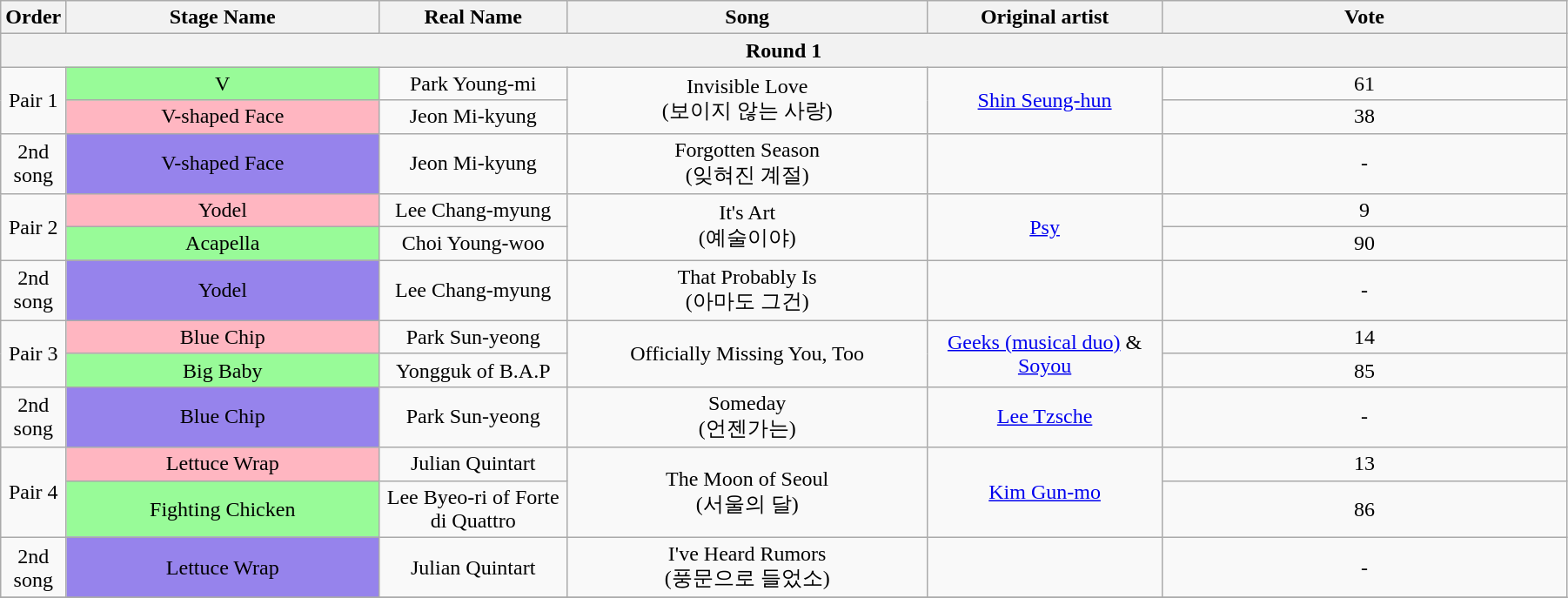<table class="wikitable" style="text-align:center; width:95%;">
<tr>
<th style="width:1%;">Order</th>
<th style="width:20%;">Stage Name</th>
<th style="width:12%;">Real Name</th>
<th style="width:23%;">Song</th>
<th style="width:15%;">Original artist</th>
<th style="width1%;">Vote</th>
</tr>
<tr>
<th colspan=6>Round 1</th>
</tr>
<tr>
<td rowspan=2>Pair 1</td>
<td bgcolor="palegreen">V</td>
<td>Park Young-mi</td>
<td rowspan=2>Invisible Love<br>(보이지 않는 사랑)</td>
<td rowspan=2><a href='#'>Shin Seung-hun</a></td>
<td>61</td>
</tr>
<tr>
<td bgcolor="lightpink">V-shaped Face</td>
<td>Jeon Mi-kyung</td>
<td>38</td>
</tr>
<tr>
<td>2nd song</td>
<td bgcolor="#9683EC">V-shaped Face</td>
<td>Jeon Mi-kyung</td>
<td>Forgotten Season<br>(잊혀진 계절)</td>
<td></td>
<td>-</td>
</tr>
<tr>
<td rowspan=2>Pair 2</td>
<td bgcolor="lightpink">Yodel</td>
<td>Lee Chang-myung</td>
<td rowspan=2>It's Art<br>(예술이야)</td>
<td rowspan=2><a href='#'>Psy</a></td>
<td>9</td>
</tr>
<tr>
<td bgcolor="palegreen">Acapella</td>
<td>Choi Young-woo</td>
<td>90</td>
</tr>
<tr>
<td>2nd song</td>
<td bgcolor="#9683EC">Yodel</td>
<td>Lee Chang-myung</td>
<td>That Probably Is<br>(아마도 그건)</td>
<td></td>
<td>-</td>
</tr>
<tr>
<td rowspan=2>Pair 3</td>
<td bgcolor="lightpink">Blue Chip</td>
<td>Park Sun-yeong</td>
<td rowspan=2>Officially Missing You, Too</td>
<td rowspan=2><a href='#'>Geeks (musical duo)</a> & <a href='#'>Soyou</a></td>
<td>14</td>
</tr>
<tr>
<td bgcolor="palegreen">Big Baby</td>
<td>Yongguk of B.A.P</td>
<td>85</td>
</tr>
<tr>
<td>2nd song</td>
<td bgcolor="#9683EC">Blue Chip</td>
<td>Park Sun-yeong</td>
<td>Someday<br>(언젠가는)</td>
<td><a href='#'>Lee Tzsche</a></td>
<td>-</td>
</tr>
<tr>
<td rowspan=2>Pair 4</td>
<td bgcolor="lightpink">Lettuce Wrap</td>
<td>Julian Quintart</td>
<td rowspan=2>The Moon of Seoul<br>(서울의 달)</td>
<td rowspan=2><a href='#'>Kim Gun-mo</a></td>
<td>13</td>
</tr>
<tr>
<td bgcolor="palegreen">Fighting Chicken</td>
<td>Lee Byeo-ri of Forte di Quattro</td>
<td>86</td>
</tr>
<tr>
<td>2nd song</td>
<td bgcolor="#9683EC">Lettuce Wrap</td>
<td>Julian Quintart</td>
<td>I've Heard Rumors<br>(풍문으로 들었소)</td>
<td></td>
<td>-</td>
</tr>
<tr>
</tr>
</table>
